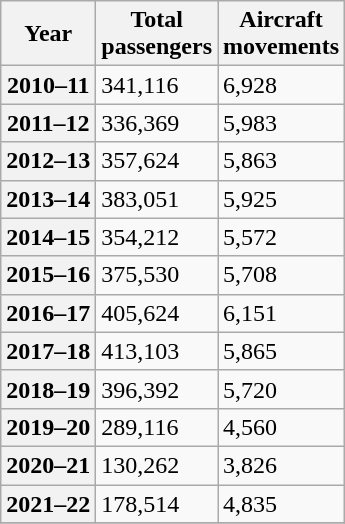<table class="wikitable">
<tr>
<th>Year</th>
<th>Total<br>passengers</th>
<th>Aircraft<br>movements</th>
</tr>
<tr>
<th>2010–11</th>
<td>341,116</td>
<td>6,928</td>
</tr>
<tr>
<th>2011–12</th>
<td>336,369</td>
<td>5,983</td>
</tr>
<tr>
<th>2012–13</th>
<td>357,624</td>
<td>5,863</td>
</tr>
<tr>
<th>2013–14</th>
<td>383,051</td>
<td>5,925</td>
</tr>
<tr>
<th>2014–15</th>
<td>354,212</td>
<td>5,572</td>
</tr>
<tr>
<th>2015–16</th>
<td>375,530</td>
<td>5,708</td>
</tr>
<tr>
<th>2016–17</th>
<td>405,624</td>
<td>6,151</td>
</tr>
<tr>
<th>2017–18</th>
<td>413,103</td>
<td>5,865</td>
</tr>
<tr>
<th>2018–19</th>
<td>396,392</td>
<td>5,720</td>
</tr>
<tr>
<th>2019–20</th>
<td>289,116</td>
<td>4,560</td>
</tr>
<tr>
<th>2020–21</th>
<td>130,262</td>
<td>3,826</td>
</tr>
<tr>
<th>2021–22</th>
<td>178,514</td>
<td>4,835</td>
</tr>
<tr>
</tr>
</table>
